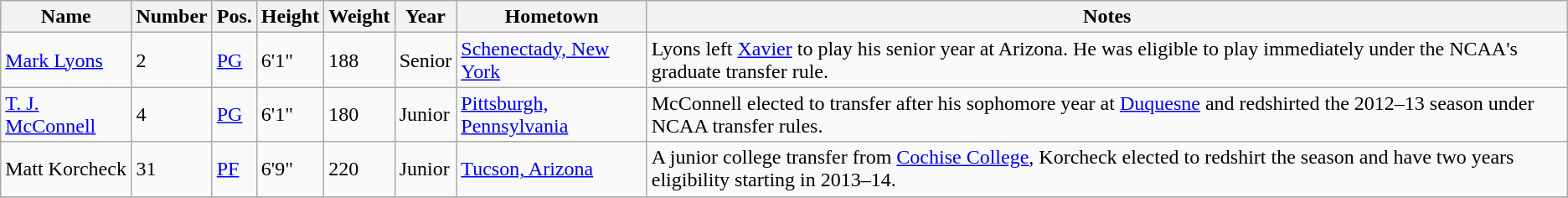<table class="wikitable sortable" border="1">
<tr>
<th>Name</th>
<th>Number</th>
<th>Pos.</th>
<th>Height</th>
<th>Weight</th>
<th>Year</th>
<th>Hometown</th>
<th class="unsortable">Notes</th>
</tr>
<tr>
<td sortname><a href='#'>Mark Lyons</a></td>
<td>2</td>
<td><a href='#'>PG</a></td>
<td>6'1"</td>
<td>188</td>
<td>Senior</td>
<td><a href='#'>Schenectady, New York</a></td>
<td>Lyons left <a href='#'>Xavier</a> to play his senior year at Arizona.  He was eligible to play immediately under the NCAA's graduate transfer rule.</td>
</tr>
<tr>
<td sortname><a href='#'>T. J. McConnell</a></td>
<td>4</td>
<td><a href='#'>PG</a></td>
<td>6'1"</td>
<td>180</td>
<td>Junior</td>
<td><a href='#'>Pittsburgh, Pennsylvania</a></td>
<td>McConnell elected to transfer after his sophomore year at <a href='#'>Duquesne</a> and redshirted the 2012–13 season under NCAA transfer rules.</td>
</tr>
<tr>
<td sortname>Matt Korcheck</td>
<td>31</td>
<td><a href='#'>PF</a></td>
<td>6'9"</td>
<td>220</td>
<td>Junior</td>
<td><a href='#'>Tucson, Arizona</a></td>
<td>A junior college transfer from <a href='#'>Cochise College</a>, Korcheck elected to redshirt the season and have two years eligibility starting in 2013–14.</td>
</tr>
<tr>
</tr>
</table>
